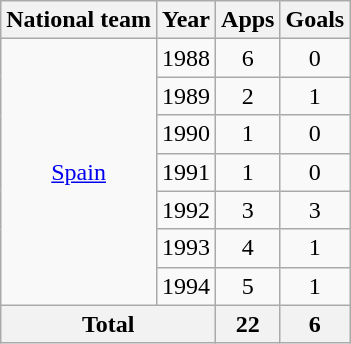<table class="wikitable" style="text-align:center">
<tr>
<th>National team</th>
<th>Year</th>
<th>Apps</th>
<th>Goals</th>
</tr>
<tr>
<td rowspan="7"><a href='#'>Spain</a></td>
<td>1988</td>
<td>6</td>
<td>0</td>
</tr>
<tr>
<td>1989</td>
<td>2</td>
<td>1</td>
</tr>
<tr>
<td>1990</td>
<td>1</td>
<td>0</td>
</tr>
<tr>
<td>1991</td>
<td>1</td>
<td>0</td>
</tr>
<tr>
<td>1992</td>
<td>3</td>
<td>3</td>
</tr>
<tr>
<td>1993</td>
<td>4</td>
<td>1</td>
</tr>
<tr>
<td>1994</td>
<td>5</td>
<td>1</td>
</tr>
<tr>
<th colspan="2">Total</th>
<th>22</th>
<th>6</th>
</tr>
</table>
